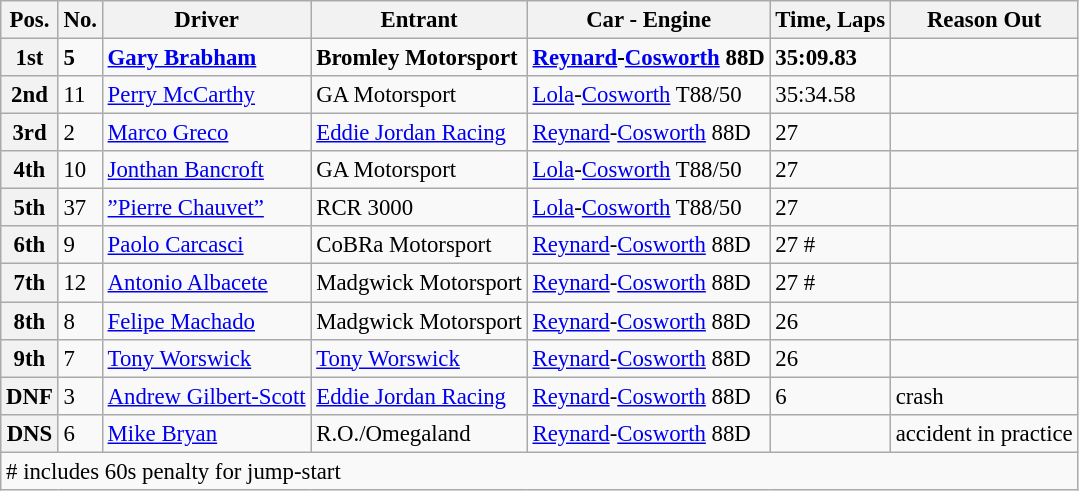<table class="wikitable" style="font-size: 95%">
<tr>
<th>Pos.</th>
<th>No.</th>
<th>Driver</th>
<th>Entrant</th>
<th>Car - Engine</th>
<th>Time, Laps</th>
<th>Reason Out</th>
</tr>
<tr>
<th><strong>1st</strong></th>
<td><strong>5</strong></td>
<td> <strong><a href='#'>Gary Brabham</a></strong></td>
<td><strong>Bromley Motorsport</strong></td>
<td><strong><a href='#'>Reynard</a>-<a href='#'>Cosworth</a> 88D</strong></td>
<td><strong>35:09.83</strong></td>
<td></td>
</tr>
<tr>
<th>2nd</th>
<td>11</td>
<td> <a href='#'>Perry McCarthy</a></td>
<td>GA Motorsport</td>
<td><a href='#'>Lola</a>-<a href='#'>Cosworth</a> T88/50</td>
<td>35:34.58</td>
<td></td>
</tr>
<tr>
<th>3rd</th>
<td>2</td>
<td> <a href='#'>Marco Greco</a></td>
<td><a href='#'>Eddie Jordan Racing</a></td>
<td><a href='#'>Reynard</a>-<a href='#'>Cosworth</a> 88D</td>
<td>27</td>
<td></td>
</tr>
<tr>
<th>4th</th>
<td>10</td>
<td> <a href='#'>Jonthan Bancroft</a></td>
<td>GA Motorsport</td>
<td><a href='#'>Lola</a>-<a href='#'>Cosworth</a> T88/50</td>
<td>27</td>
<td></td>
</tr>
<tr>
<th>5th</th>
<td>37</td>
<td> <a href='#'>”Pierre Chauvet”</a></td>
<td>RCR 3000</td>
<td><a href='#'>Lola</a>-<a href='#'>Cosworth</a> T88/50</td>
<td>27</td>
<td></td>
</tr>
<tr>
<th>6th</th>
<td>9</td>
<td> <a href='#'>Paolo Carcasci</a></td>
<td>CoBRa Motorsport</td>
<td><a href='#'>Reynard</a>-<a href='#'>Cosworth</a> 88D</td>
<td>27 #</td>
<td></td>
</tr>
<tr>
<th>7th</th>
<td>12</td>
<td> <a href='#'>Antonio Albacete</a></td>
<td>Madgwick Motorsport</td>
<td><a href='#'>Reynard</a>-<a href='#'>Cosworth</a> 88D</td>
<td>27 #</td>
<td></td>
</tr>
<tr>
<th>8th</th>
<td>8</td>
<td> <a href='#'>Felipe Machado</a></td>
<td>Madgwick Motorsport</td>
<td><a href='#'>Reynard</a>-<a href='#'>Cosworth</a> 88D</td>
<td>26</td>
<td></td>
</tr>
<tr>
<th>9th</th>
<td>7</td>
<td> <a href='#'>Tony Worswick</a></td>
<td><a href='#'>Tony Worswick</a></td>
<td><a href='#'>Reynard</a>-<a href='#'>Cosworth</a> 88D</td>
<td>26</td>
<td></td>
</tr>
<tr>
<th>DNF</th>
<td>3</td>
<td> <a href='#'>Andrew Gilbert-Scott</a></td>
<td><a href='#'>Eddie Jordan Racing</a></td>
<td><a href='#'>Reynard</a>-<a href='#'>Cosworth</a> 88D</td>
<td>6</td>
<td>crash</td>
</tr>
<tr>
<th>DNS</th>
<td>6</td>
<td> <a href='#'>Mike Bryan</a></td>
<td>R.O./Omegaland</td>
<td><a href='#'>Reynard</a>-<a href='#'>Cosworth</a> 88D</td>
<td></td>
<td>accident in practice</td>
</tr>
<tr>
<td colspan=7># includes 60s penalty for jump-start</td>
</tr>
</table>
